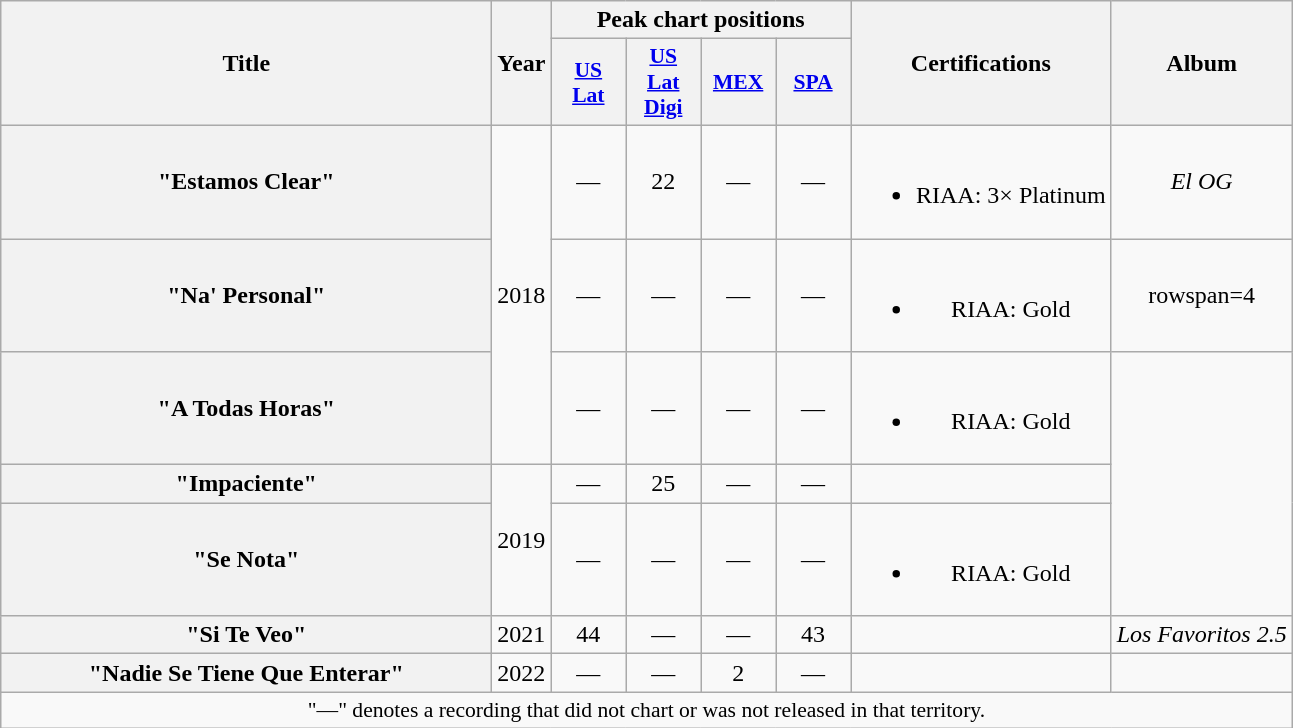<table class="wikitable plainrowheaders" style="text-align:center;">
<tr>
<th scope="col" rowspan="2" style="width:20em;">Title</th>
<th scope="col" rowspan="2">Year</th>
<th scope="col" colspan="4">Peak chart positions</th>
<th scope="col" rowspan="2">Certifications</th>
<th scope="col" rowspan="2">Album</th>
</tr>
<tr>
<th scope="col" style="width:3em;font-size:90%;"><a href='#'>US<br>Lat</a><br></th>
<th scope="col" style="width:3em;font-size:90%;"><a href='#'>US<br>Lat<br>Digi</a><br></th>
<th scope="col" style="width:3em;font-size:90%;"><a href='#'>MEX</a><br></th>
<th scope="col" style="width:3em;font-size:90%;"><a href='#'>SPA</a><br></th>
</tr>
<tr>
<th scope="row">"Estamos Clear"<br></th>
<td rowspan=3>2018</td>
<td>—</td>
<td>22</td>
<td>—</td>
<td>—</td>
<td><br><ul><li>RIAA: 3× Platinum </li></ul></td>
<td><em>El OG</em></td>
</tr>
<tr>
<th scope="row">"Na' Personal"<br></th>
<td>—</td>
<td>—</td>
<td>—</td>
<td>—</td>
<td><br><ul><li>RIAA: Gold </li></ul></td>
<td>rowspan=4 </td>
</tr>
<tr>
<th scope="row">"A Todas Horas"<br></th>
<td>—</td>
<td>—</td>
<td>—</td>
<td>—</td>
<td><br><ul><li>RIAA: Gold </li></ul></td>
</tr>
<tr>
<th scope="row">"Impaciente"<br></th>
<td rowspan=2>2019</td>
<td>—</td>
<td>25</td>
<td>—</td>
<td>—</td>
<td></td>
</tr>
<tr>
<th scope="row">"Se Nota"<br></th>
<td>—</td>
<td>—</td>
<td>—</td>
<td>—</td>
<td><br><ul><li>RIAA: Gold </li></ul></td>
</tr>
<tr>
<th scope="row">"Si Te Veo"<br></th>
<td>2021</td>
<td>44</td>
<td>—</td>
<td>—</td>
<td>43</td>
<td></td>
<td><em>Los Favoritos 2.5</em></td>
</tr>
<tr>
<th scope="row">"Nadie Se Tiene Que Enterar"<br></th>
<td>2022</td>
<td>—</td>
<td>—</td>
<td>2</td>
<td>—</td>
<td></td>
<td></td>
</tr>
<tr>
<td colspan="15" style="font-size:90%">"—" denotes a recording that did not chart or was not released in that territory.</td>
</tr>
</table>
